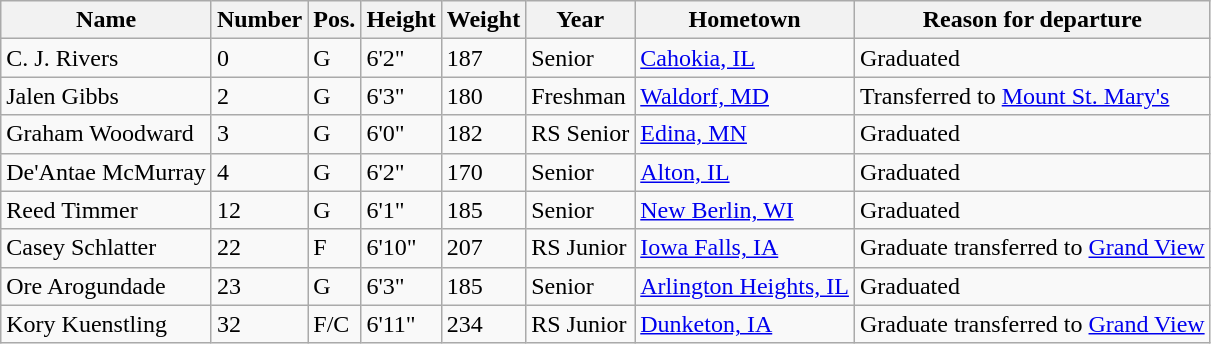<table class="wikitable sortable" border="1">
<tr>
<th>Name</th>
<th>Number</th>
<th>Pos.</th>
<th>Height</th>
<th>Weight</th>
<th>Year</th>
<th>Hometown</th>
<th class="unsortable">Reason for departure</th>
</tr>
<tr>
<td>C. J. Rivers</td>
<td>0</td>
<td>G</td>
<td>6'2"</td>
<td>187</td>
<td>Senior</td>
<td><a href='#'>Cahokia, IL</a></td>
<td>Graduated</td>
</tr>
<tr>
<td>Jalen Gibbs</td>
<td>2</td>
<td>G</td>
<td>6'3"</td>
<td>180</td>
<td>Freshman</td>
<td><a href='#'>Waldorf, MD</a></td>
<td>Transferred to <a href='#'>Mount St. Mary's</a></td>
</tr>
<tr>
<td>Graham Woodward</td>
<td>3</td>
<td>G</td>
<td>6'0"</td>
<td>182</td>
<td>RS Senior</td>
<td><a href='#'>Edina, MN</a></td>
<td>Graduated</td>
</tr>
<tr>
<td>De'Antae McMurray</td>
<td>4</td>
<td>G</td>
<td>6'2"</td>
<td>170</td>
<td>Senior</td>
<td><a href='#'>Alton, IL</a></td>
<td>Graduated</td>
</tr>
<tr>
<td>Reed Timmer</td>
<td>12</td>
<td>G</td>
<td>6'1"</td>
<td>185</td>
<td>Senior</td>
<td><a href='#'>New Berlin, WI</a></td>
<td>Graduated</td>
</tr>
<tr>
<td>Casey Schlatter</td>
<td>22</td>
<td>F</td>
<td>6'10"</td>
<td>207</td>
<td>RS Junior</td>
<td><a href='#'>Iowa Falls, IA</a></td>
<td>Graduate transferred to <a href='#'>Grand View</a></td>
</tr>
<tr>
<td>Ore Arogundade</td>
<td>23</td>
<td>G</td>
<td>6'3"</td>
<td>185</td>
<td>Senior</td>
<td><a href='#'>Arlington Heights, IL</a></td>
<td>Graduated</td>
</tr>
<tr>
<td>Kory Kuenstling</td>
<td>32</td>
<td>F/C</td>
<td>6'11"</td>
<td>234</td>
<td>RS Junior</td>
<td><a href='#'>Dunketon, IA</a></td>
<td>Graduate transferred to <a href='#'>Grand View</a></td>
</tr>
</table>
